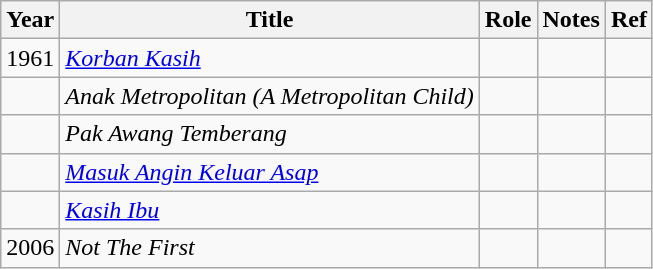<table class="wikitable">
<tr>
<th>Year</th>
<th>Title</th>
<th>Role</th>
<th>Notes</th>
<th>Ref</th>
</tr>
<tr>
<td>1961</td>
<td><em><a href='#'>Korban Kasih</a></em></td>
<td></td>
<td></td>
<td></td>
</tr>
<tr>
<td></td>
<td><em>Anak Metropolitan (A Metropolitan Child)</em></td>
<td></td>
<td></td>
<td></td>
</tr>
<tr>
<td></td>
<td><em>Pak Awang Temberang</em></td>
<td></td>
<td></td>
<td></td>
</tr>
<tr>
<td></td>
<td><em><a href='#'>Masuk Angin Keluar Asap</a></em></td>
<td></td>
<td></td>
<td></td>
</tr>
<tr>
<td></td>
<td><em><a href='#'>Kasih Ibu</a></em></td>
<td></td>
<td></td>
<td></td>
</tr>
<tr>
<td>2006</td>
<td><em>Not The First</em></td>
<td></td>
<td></td>
<td></td>
</tr>
</table>
